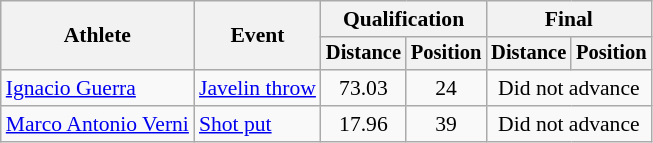<table class=wikitable style="font-size:90%">
<tr>
<th rowspan="2">Athlete</th>
<th rowspan="2">Event</th>
<th colspan="2">Qualification</th>
<th colspan="2">Final</th>
</tr>
<tr style="font-size:95%">
<th>Distance</th>
<th>Position</th>
<th>Distance</th>
<th>Position</th>
</tr>
<tr align=center>
<td align=left><a href='#'>Ignacio Guerra</a></td>
<td align=left><a href='#'>Javelin throw</a></td>
<td>73.03</td>
<td>24</td>
<td colspan=2>Did not advance</td>
</tr>
<tr align=center>
<td align=left><a href='#'>Marco Antonio Verni</a></td>
<td align=left><a href='#'>Shot put</a></td>
<td>17.96</td>
<td>39</td>
<td colspan=2>Did not advance</td>
</tr>
</table>
